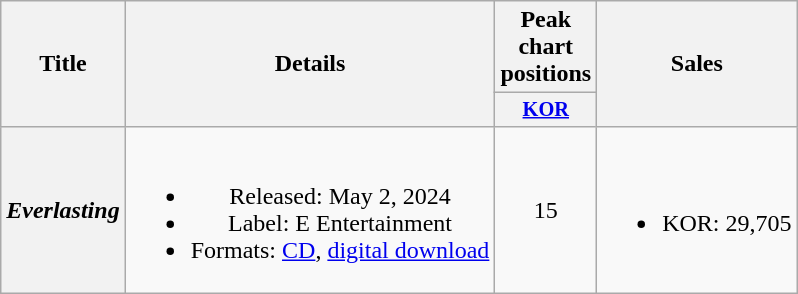<table class="wikitable plainrowheaders" style="text-align:center;">
<tr>
<th scope="col" rowspan="2">Title</th>
<th scope="col" rowspan="2">Details</th>
<th scope="col" colspan="1">Peak chart positions</th>
<th scope="col" rowspan="2">Sales</th>
</tr>
<tr>
<th scope="col" style="width:3em; font-size:85%"><a href='#'>KOR</a><br></th>
</tr>
<tr>
<th scope="row"><em>Everlasting</em></th>
<td><br><ul><li>Released: May 2, 2024</li><li>Label: E Entertainment</li><li>Formats: <a href='#'>CD</a>, <a href='#'>digital download</a></li></ul></td>
<td>15</td>
<td><br><ul><li>KOR: 29,705</li></ul></td>
</tr>
</table>
